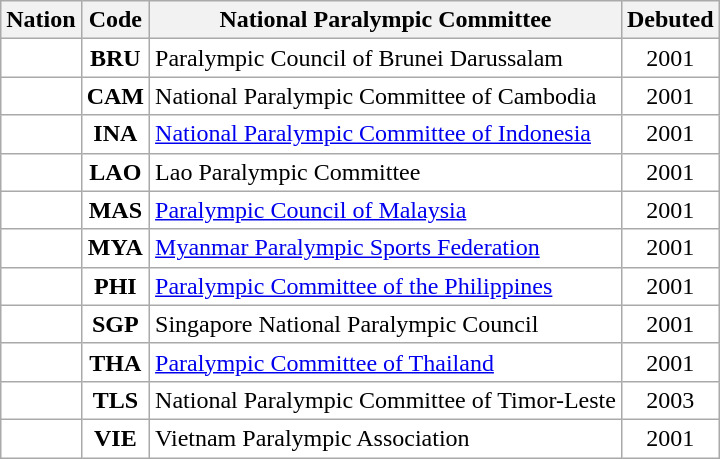<table class="wikitable">
<tr>
<th>Nation</th>
<th>Code</th>
<th>National Paralympic Committee</th>
<th>Debuted</th>
</tr>
<tr bgcolor="#FFFFFF">
<td></td>
<td style="text-align: center;"><strong>BRU</strong></td>
<td>Paralympic Council of Brunei Darussalam</td>
<td style="text-align: center;">2001</td>
</tr>
<tr bgcolor="#FFFFFF">
<td></td>
<td style="text-align: center;"><strong>CAM</strong></td>
<td>National Paralympic Committee of Cambodia</td>
<td style="text-align: center;">2001</td>
</tr>
<tr bgcolor="#FFFFFF">
<td></td>
<td style="text-align: center;"><strong>INA</strong></td>
<td><a href='#'>National Paralympic Committee of Indonesia</a></td>
<td style="text-align: center;">2001</td>
</tr>
<tr bgcolor="#FFFFFF">
<td></td>
<td style="text-align: center;"><strong>LAO</strong></td>
<td>Lao Paralympic Committee</td>
<td style="text-align: center;">2001</td>
</tr>
<tr bgcolor="#FFFFFF">
<td></td>
<td style="text-align: center;"><strong>MAS</strong></td>
<td><a href='#'>Paralympic Council of Malaysia</a></td>
<td style="text-align: center;">2001</td>
</tr>
<tr bgcolor="#FFFFFF">
<td></td>
<td style="text-align: center;"><strong>MYA</strong></td>
<td><a href='#'>Myanmar Paralympic Sports Federation</a></td>
<td style="text-align: center;">2001</td>
</tr>
<tr bgcolor="#FFFFFF">
<td></td>
<td style="text-align: center;"><strong>PHI</strong></td>
<td><a href='#'>Paralympic Committee of the Philippines</a></td>
<td style="text-align: center;">2001</td>
</tr>
<tr bgcolor="#FFFFFF">
<td></td>
<td style="text-align: center;"><strong>SGP</strong></td>
<td>Singapore National Paralympic Council</td>
<td style="text-align: center;">2001</td>
</tr>
<tr bgcolor="#FFFFFF">
<td></td>
<td style="text-align: center;"><strong>THA</strong></td>
<td><a href='#'>Paralympic Committee of Thailand</a></td>
<td style="text-align: center;">2001</td>
</tr>
<tr bgcolor="#FFFFFF">
<td></td>
<td style="text-align: center;"><strong>TLS</strong></td>
<td>National Paralympic Committee of Timor-Leste</td>
<td style="text-align: center;">2003</td>
</tr>
<tr bgcolor="#FFFFFF">
<td></td>
<td style="text-align: center;"><strong>VIE</strong></td>
<td>Vietnam Paralympic Association</td>
<td style="text-align: center;">2001</td>
</tr>
</table>
